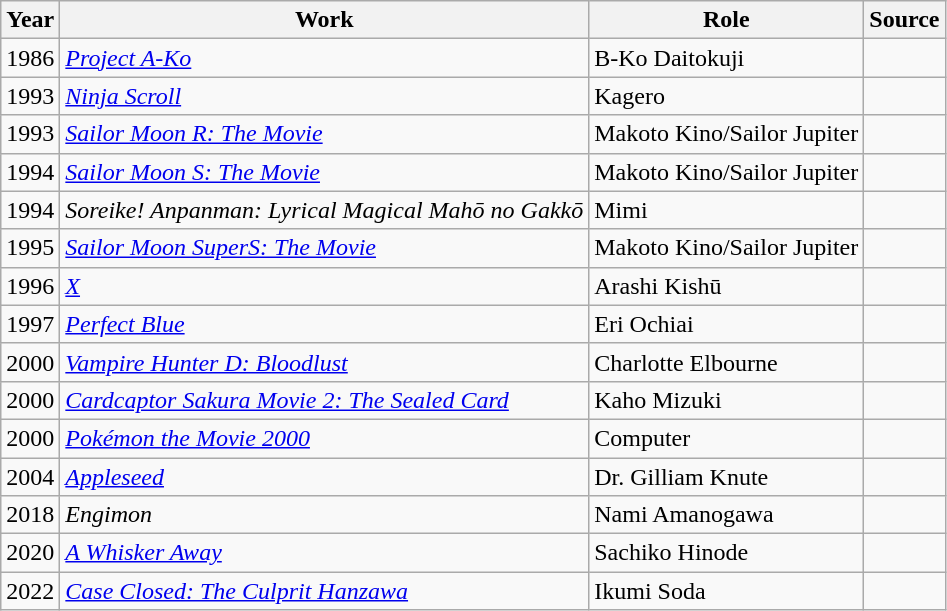<table class="wikitable sortable plainrowheaders">
<tr>
<th>Year</th>
<th>Work</th>
<th>Role</th>
<th class="unsortable">Source</th>
</tr>
<tr>
<td>1986</td>
<td><em><a href='#'>Project A-Ko</a></em></td>
<td>B-Ko Daitokuji</td>
<td></td>
</tr>
<tr>
<td>1993</td>
<td><em><a href='#'>Ninja Scroll</a></em></td>
<td>Kagero</td>
<td></td>
</tr>
<tr>
<td>1993</td>
<td><em><a href='#'>Sailor Moon R: The Movie</a></em></td>
<td>Makoto Kino/Sailor Jupiter</td>
<td></td>
</tr>
<tr>
<td>1994</td>
<td><em><a href='#'>Sailor Moon S: The Movie</a></em></td>
<td>Makoto Kino/Sailor Jupiter</td>
<td></td>
</tr>
<tr>
<td>1994</td>
<td><em>Soreike! Anpanman: Lyrical Magical Mahō no Gakkō</em></td>
<td>Mimi</td>
<td></td>
</tr>
<tr>
<td>1995</td>
<td><em><a href='#'>Sailor Moon SuperS: The Movie</a></em></td>
<td>Makoto Kino/Sailor Jupiter</td>
<td></td>
</tr>
<tr>
<td>1996</td>
<td><em><a href='#'>X</a></em></td>
<td>Arashi Kishū</td>
<td></td>
</tr>
<tr>
<td>1997</td>
<td><em><a href='#'>Perfect Blue</a></em></td>
<td>Eri Ochiai</td>
<td></td>
</tr>
<tr>
<td>2000</td>
<td><em><a href='#'>Vampire Hunter D: Bloodlust</a></em></td>
<td>Charlotte Elbourne</td>
<td></td>
</tr>
<tr>
<td>2000</td>
<td><em><a href='#'>Cardcaptor Sakura Movie 2: The Sealed Card</a></em></td>
<td>Kaho Mizuki</td>
<td></td>
</tr>
<tr>
<td>2000</td>
<td><em><a href='#'>Pokémon the Movie 2000</a></em></td>
<td>Computer</td>
<td></td>
</tr>
<tr>
<td>2004</td>
<td><em><a href='#'>Appleseed</a></em></td>
<td>Dr. Gilliam Knute</td>
<td></td>
</tr>
<tr>
<td>2018</td>
<td><em>Engimon</em></td>
<td>Nami Amanogawa</td>
<td></td>
</tr>
<tr>
<td>2020</td>
<td><em><a href='#'>A Whisker Away</a></em></td>
<td>Sachiko Hinode</td>
<td></td>
</tr>
<tr>
<td>2022</td>
<td><em><a href='#'>Case Closed: The Culprit Hanzawa</a></em></td>
<td>Ikumi Soda</td>
<td></td>
</tr>
</table>
